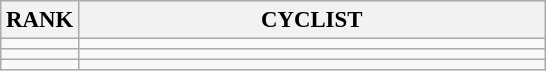<table class="wikitable" style="font-size:95%;">
<tr>
<th>RANK</th>
<th align="left" style="width: 20em">CYCLIST</th>
</tr>
<tr>
<td align="center"></td>
<td></td>
</tr>
<tr>
<td align="center"></td>
<td></td>
</tr>
<tr>
<td align="center"></td>
<td></td>
</tr>
</table>
